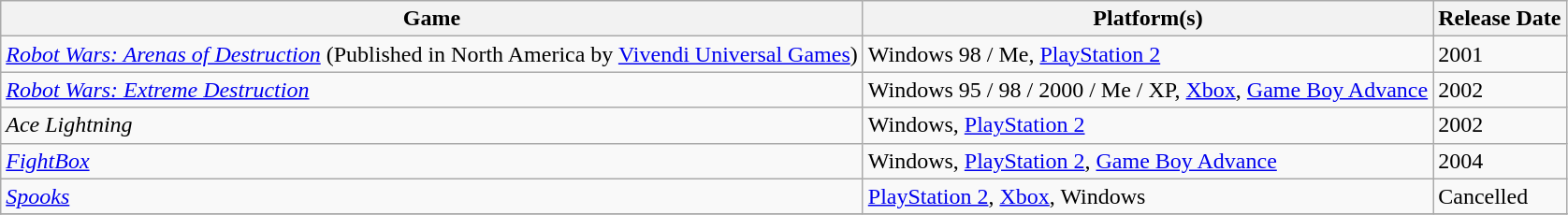<table class="wikitable sortable">
<tr>
<th>Game</th>
<th class="unsortable">Platform(s)</th>
<th>Release Date</th>
</tr>
<tr>
<td><em><a href='#'>Robot Wars: Arenas of Destruction</a></em> (Published in North America by <a href='#'>Vivendi Universal Games</a>)</td>
<td>Windows 98 / Me, <a href='#'>PlayStation 2</a></td>
<td>2001</td>
</tr>
<tr>
<td><em><a href='#'>Robot Wars: Extreme Destruction</a></em></td>
<td>Windows 95 / 98 / 2000 / Me / XP, <a href='#'>Xbox</a>, <a href='#'>Game Boy Advance</a></td>
<td>2002</td>
</tr>
<tr>
<td><em>Ace Lightning</em></td>
<td>Windows, <a href='#'>PlayStation 2</a></td>
<td>2002</td>
</tr>
<tr>
<td><em><a href='#'>FightBox</a></em></td>
<td>Windows, <a href='#'>PlayStation 2</a>, <a href='#'>Game Boy Advance</a></td>
<td>2004</td>
</tr>
<tr>
<td><em><a href='#'>Spooks</a></em></td>
<td><a href='#'>PlayStation 2</a>, <a href='#'>Xbox</a>, Windows</td>
<td>Cancelled</td>
</tr>
<tr>
</tr>
</table>
